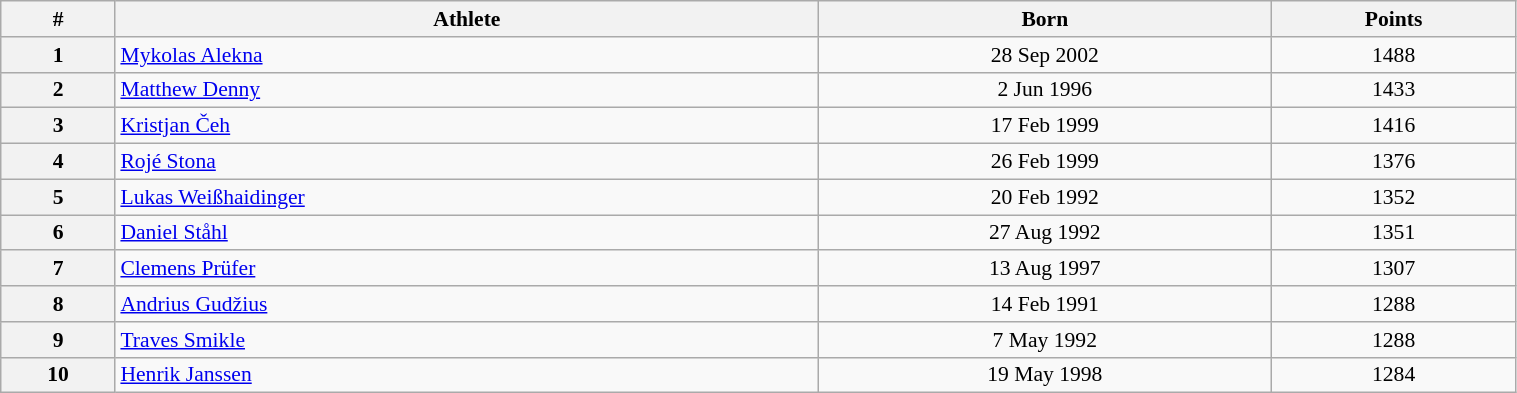<table class="wikitable" width=80% style="font-size:90%; text-align:center;">
<tr>
<th>#</th>
<th>Athlete</th>
<th>Born</th>
<th>Points</th>
</tr>
<tr>
<th>1</th>
<td align=left> <a href='#'>Mykolas Alekna</a></td>
<td>28 Sep 2002</td>
<td>1488</td>
</tr>
<tr>
<th>2</th>
<td align=left> <a href='#'>Matthew Denny</a></td>
<td>2 Jun 1996</td>
<td>1433</td>
</tr>
<tr>
<th>3</th>
<td align=left> <a href='#'>Kristjan Čeh</a></td>
<td>17 Feb 1999</td>
<td>1416</td>
</tr>
<tr>
<th>4</th>
<td align=left> <a href='#'>Rojé Stona</a></td>
<td>26 Feb 1999</td>
<td>1376</td>
</tr>
<tr>
<th>5</th>
<td align=left> <a href='#'>Lukas Weißhaidinger</a></td>
<td>20 Feb 1992</td>
<td>1352</td>
</tr>
<tr>
<th>6</th>
<td align=left> <a href='#'>Daniel Ståhl</a></td>
<td>27 Aug 1992</td>
<td>1351</td>
</tr>
<tr>
<th>7</th>
<td align=left> <a href='#'>Clemens Prüfer</a></td>
<td>13 Aug 1997</td>
<td>1307</td>
</tr>
<tr>
<th>8</th>
<td align=left> <a href='#'>Andrius Gudžius</a></td>
<td>14 Feb 1991</td>
<td>1288</td>
</tr>
<tr>
<th>9</th>
<td align=left> <a href='#'>Traves Smikle</a></td>
<td>7 May 1992</td>
<td>1288</td>
</tr>
<tr>
<th>10</th>
<td align=left> <a href='#'>Henrik Janssen</a></td>
<td>19 May 1998</td>
<td>1284</td>
</tr>
</table>
